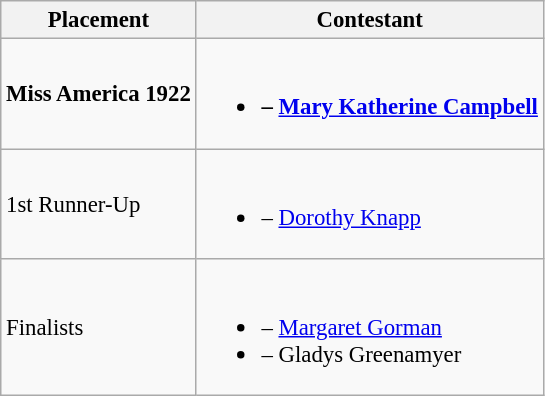<table class="wikitable sortable" style="font-size: 95%;">
<tr>
<th>Placement</th>
<th>Contestant</th>
</tr>
<tr>
<td><strong>Miss America 1922</strong></td>
<td><br><ul><li><strong> – <a href='#'>Mary Katherine Campbell</a></strong></li></ul></td>
</tr>
<tr>
<td>1st Runner-Up</td>
<td><br><ul><li> – <a href='#'>Dorothy Knapp</a></li></ul></td>
</tr>
<tr>
<td>Finalists</td>
<td><br><ul><li> – <a href='#'>Margaret Gorman</a></li><li> – Gladys Greenamyer</li></ul></td>
</tr>
</table>
